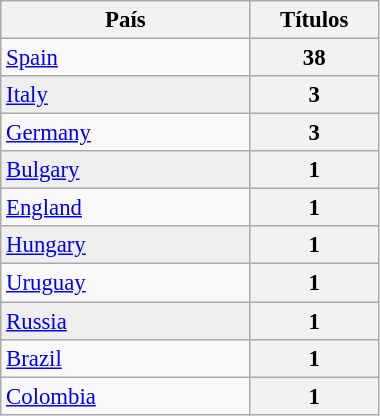<table class="wikitable sortable" width=20%; style="font-size: 95%;">
<tr>
<th width=15%>País</th>
<th width=5%>Títulos</th>
</tr>
<tr>
<td> <a href='#'>Spain</a></td>
<th>38</th>
</tr>
<tr bgcolor="#EFEFEF">
<td> <a href='#'>Italy</a></td>
<th>3</th>
</tr>
<tr>
<td> <a href='#'>Germany</a></td>
<th>3</th>
</tr>
<tr bgcolor="#EFEFEF">
<td> <a href='#'>Bulgary</a></td>
<th>1</th>
</tr>
<tr>
<td> <a href='#'>England</a></td>
<th>1</th>
</tr>
<tr bgcolor="#EFEFEF">
<td> <a href='#'>Hungary</a></td>
<th>1</th>
</tr>
<tr>
<td> <a href='#'>Uruguay</a></td>
<th>1</th>
</tr>
<tr bgcolor="#EFEFEF">
<td> <a href='#'>Russia</a></td>
<th>1</th>
</tr>
<tr>
<td> <a href='#'>Brazil</a></td>
<th>1</th>
</tr>
<tr>
<td> <a href='#'>Colombia</a></td>
<th>1</th>
</tr>
</table>
